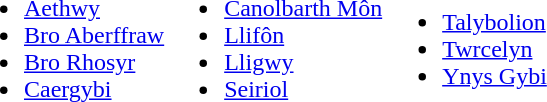<table border="0" cellpadding="0" cellspacing="0">
<tr>
<td><br><ul><li><a href='#'>Aethwy</a></li><li><a href='#'>Bro Aberffraw</a></li><li><a href='#'>Bro Rhosyr</a></li><li><a href='#'>Caergybi</a></li></ul></td>
<td><br><ul><li><a href='#'>Canolbarth Môn</a></li><li><a href='#'>Llifôn</a></li><li><a href='#'>Lligwy</a></li><li><a href='#'>Seiriol</a></li></ul></td>
<td><br><ul><li><a href='#'>Talybolion</a></li><li><a href='#'>Twrcelyn</a></li><li><a href='#'>Ynys Gybi</a></li></ul></td>
</tr>
</table>
